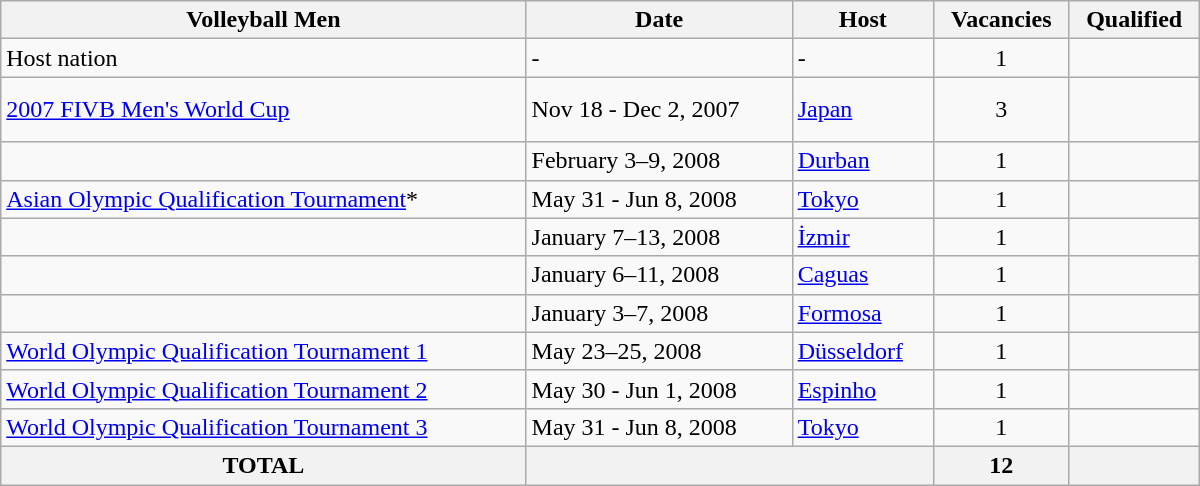<table class="wikitable" width=800>
<tr>
<th>Volleyball Men</th>
<th>Date</th>
<th>Host</th>
<th>Vacancies</th>
<th>Qualified</th>
</tr>
<tr>
<td>Host nation</td>
<td>-</td>
<td>-</td>
<td align="center">1</td>
<td></td>
</tr>
<tr>
<td><a href='#'>2007 FIVB Men's World Cup</a></td>
<td>Nov 18 - Dec 2, 2007</td>
<td> <a href='#'>Japan</a></td>
<td align="center">3</td>
<td><br><br> </td>
</tr>
<tr>
<td></td>
<td>February 3–9, 2008</td>
<td> <a href='#'>Durban</a></td>
<td align="center">1</td>
<td></td>
</tr>
<tr>
<td><a href='#'>Asian Olympic Qualification Tournament</a>*</td>
<td>May 31 - Jun 8, 2008</td>
<td> <a href='#'>Tokyo</a></td>
<td align="center">1</td>
<td></td>
</tr>
<tr>
<td></td>
<td>January 7–13, 2008</td>
<td> <a href='#'>İzmir</a></td>
<td align="center">1</td>
<td></td>
</tr>
<tr>
<td></td>
<td>January 6–11, 2008</td>
<td> <a href='#'>Caguas</a></td>
<td align="center">1</td>
<td></td>
</tr>
<tr>
<td></td>
<td>January 3–7, 2008</td>
<td> <a href='#'>Formosa</a></td>
<td align="center">1</td>
<td></td>
</tr>
<tr>
<td><a href='#'>World Olympic Qualification Tournament 1</a></td>
<td>May 23–25, 2008</td>
<td> <a href='#'>Düsseldorf</a></td>
<td align="center">1</td>
<td></td>
</tr>
<tr>
<td><a href='#'>World Olympic Qualification Tournament 2</a></td>
<td>May 30 - Jun 1, 2008</td>
<td> <a href='#'>Espinho</a></td>
<td align="center">1</td>
<td></td>
</tr>
<tr>
<td><a href='#'>World Olympic Qualification Tournament 3</a></td>
<td>May 31 - Jun 8, 2008</td>
<td> <a href='#'>Tokyo</a></td>
<td align="center">1</td>
<td></td>
</tr>
<tr>
<th>TOTAL</th>
<th colspan="2"></th>
<th><strong>12</strong></th>
<th></th>
</tr>
</table>
